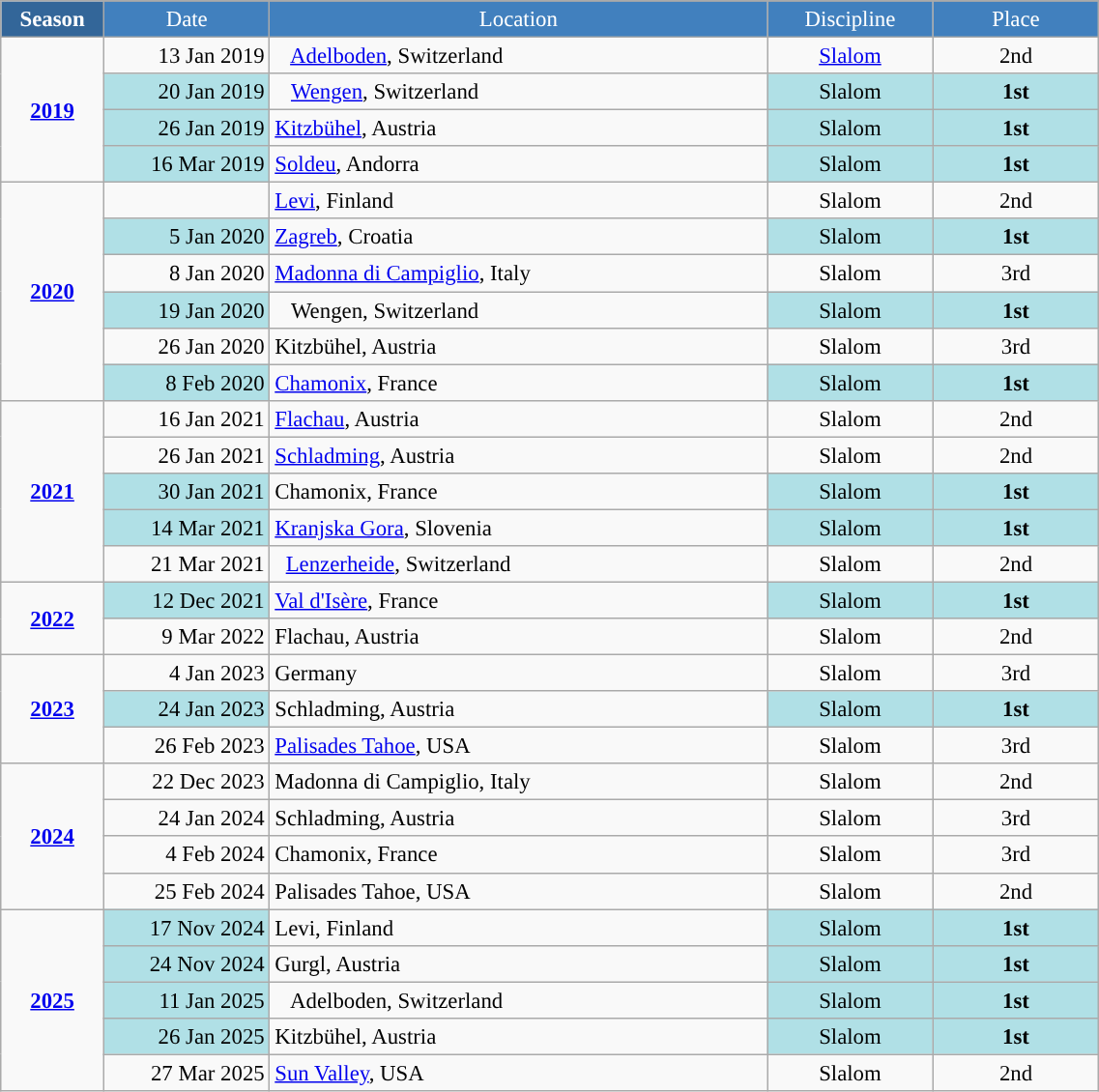<table class="wikitable" style="font-size:95%; text-align:center; border:grey solid 1px; border-collapse:collapse;" width="60%">
<tr style="background-color:#369; color:white;">
<td rowspan="2" colspan="1" width="5%"><strong>Season</strong></td>
</tr>
<tr style="background-color:#4180be; color:white;">
<td width="10%">Date</td>
<td width="30%">Location</td>
<td width="10%">Discipline</td>
<td width="10%">Place</td>
</tr>
<tr>
<td rowspan=4><strong><a href='#'>2019</a></strong></td>
<td align=right>13 Jan 2019</td>
<td align=left>   <a href='#'>Adelboden</a>, Switzerland</td>
<td><a href='#'>Slalom</a></td>
<td align=center>2nd</td>
</tr>
<tr>
<td align=right bgcolor="#BOEOE6">20 Jan 2019</td>
<td align=left>   <a href='#'>Wengen</a>, Switzerland</td>
<td bgcolor="#BOEOE6">Slalom</td>
<td bgcolor="#BOEOE6" align=center><strong>1st</strong></td>
</tr>
<tr>
<td align=right bgcolor="#BOEOE6">26 Jan 2019</td>
<td align=left> <a href='#'>Kitzbühel</a>, Austria</td>
<td bgcolor="#BOEOE6">Slalom</td>
<td bgcolor="#BOEOE6" align=center><strong>1st</strong></td>
</tr>
<tr>
<td align=right bgcolor="#BOEOE6">16 Mar 2019</td>
<td align=left> <a href='#'>Soldeu</a>, Andorra</td>
<td bgcolor="#BOEOE6">Slalom</td>
<td bgcolor="#BOEOE6"><strong>1st</strong></td>
</tr>
<tr>
<td rowspan=6><strong><a href='#'>2020</a></strong></td>
<td align=right></td>
<td align=left> <a href='#'>Levi</a>, Finland</td>
<td>Slalom</td>
<td align=center>2nd</td>
</tr>
<tr>
<td align=right bgcolor="#BOEOE6">5 Jan 2020</td>
<td align=left> <a href='#'>Zagreb</a>, Croatia</td>
<td bgcolor="#BOEOE6">Slalom</td>
<td bgcolor="#BOEOE6" align=center><strong>1st</strong></td>
</tr>
<tr>
<td align=right>8 Jan 2020</td>
<td align=left> <a href='#'>Madonna di Campiglio</a>, Italy</td>
<td>Slalom</td>
<td align=center>3rd</td>
</tr>
<tr>
<td align=right bgcolor="#BOEOE6">19 Jan 2020</td>
<td align=left>   Wengen, Switzerland</td>
<td bgcolor="#BOEOE6">Slalom</td>
<td bgcolor="#BOEOE6" align=center><strong>1st</strong></td>
</tr>
<tr>
<td align=right>26 Jan 2020</td>
<td align=left> Kitzbühel, Austria</td>
<td>Slalom</td>
<td align=center>3rd</td>
</tr>
<tr>
<td align=right bgcolor="#BOEOE6">8 Feb 2020</td>
<td align=left> <a href='#'>Chamonix</a>, France</td>
<td bgcolor="#BOEOE6">Slalom</td>
<td bgcolor="#BOEOE6"><strong>1st</strong></td>
</tr>
<tr>
<td rowspan="5"><strong><a href='#'>2021</a></strong></td>
<td align=right>16 Jan 2021</td>
<td align=left> <a href='#'>Flachau</a>, Austria</td>
<td>Slalom</td>
<td>2nd</td>
</tr>
<tr>
<td align=right>26 Jan 2021</td>
<td align=left> <a href='#'>Schladming</a>, Austria</td>
<td>Slalom</td>
<td>2nd</td>
</tr>
<tr>
<td align=right bgcolor="#BOEOE6">30 Jan 2021</td>
<td align=left> Chamonix, France</td>
<td bgcolor="#BOEOE6">Slalom</td>
<td bgcolor="#BOEOE6"><strong>1st</strong></td>
</tr>
<tr>
<td align=right bgcolor="#BOEOE6">14 Mar 2021</td>
<td align=left> <a href='#'>Kranjska Gora</a>, Slovenia</td>
<td bgcolor="#BOEOE6">Slalom</td>
<td bgcolor="#BOEOE6"><strong>1st</strong></td>
</tr>
<tr>
<td align=right>21 Mar 2021</td>
<td align=left>  <a href='#'>Lenzerheide</a>, Switzerland</td>
<td>Slalom</td>
<td>2nd</td>
</tr>
<tr>
<td rowspan="2"><strong><a href='#'>2022</a></strong></td>
<td align=right bgcolor="#BOEOE6">12 Dec 2021</td>
<td align=left> <a href='#'>Val d'Isère</a>, France</td>
<td bgcolor="#BOEOE6">Slalom</td>
<td bgcolor="#BOEOE6"><strong>1st</strong></td>
</tr>
<tr>
<td align=right>9 Mar 2022</td>
<td align=left> Flachau, Austria</td>
<td>Slalom</td>
<td>2nd</td>
</tr>
<tr>
<td rowspan="3"><strong><a href='#'>2023</a></strong></td>
<td align=right>4 Jan 2023</td>
<td align=left> Germany</td>
<td>Slalom</td>
<td>3rd</td>
</tr>
<tr>
<td align=right bgcolor="#BOEOE6">24 Jan 2023</td>
<td align=left> Schladming, Austria</td>
<td bgcolor="#BOEOE6">Slalom</td>
<td bgcolor="#BOEOE6"><strong>1st</strong></td>
</tr>
<tr>
<td align=right>26 Feb 2023</td>
<td align=left> <a href='#'>Palisades Tahoe</a>, USA</td>
<td>Slalom</td>
<td>3rd</td>
</tr>
<tr>
<td rowspan="4"><strong><a href='#'>2024</a></strong></td>
<td align=right>22 Dec 2023</td>
<td align=left> Madonna di Campiglio, Italy</td>
<td>Slalom</td>
<td>2nd</td>
</tr>
<tr>
<td align=right>24 Jan 2024</td>
<td align= left> Schladming, Austria</td>
<td>Slalom</td>
<td>3rd</td>
</tr>
<tr>
<td align=right>4 Feb 2024</td>
<td align= left> Chamonix, France</td>
<td>Slalom</td>
<td>3rd</td>
</tr>
<tr>
<td align=right>25 Feb 2024</td>
<td align=left> Palisades Tahoe, USA</td>
<td>Slalom</td>
<td>2nd</td>
</tr>
<tr>
<td rowspan="5"><strong><a href='#'>2025</a></strong></td>
<td align=right bgcolor="#BOEOE6">17 Nov 2024</td>
<td align=left> Levi, Finland</td>
<td bgcolor="#BOEOE6">Slalom</td>
<td bgcolor="#BOEOE6"><strong>1st</strong></td>
</tr>
<tr>
<td align=right bgcolor="#BOEOE6">24 Nov 2024</td>
<td align=left> Gurgl, Austria</td>
<td bgcolor="#BOEOE6">Slalom</td>
<td bgcolor="#BOEOE6"><strong>1st</strong></td>
</tr>
<tr>
<td align=right bgcolor="#BOEOE6">11 Jan 2025</td>
<td align=left>   Adelboden, Switzerland</td>
<td bgcolor="#BOEOE6">Slalom</td>
<td bgcolor="#BOEOE6"><strong>1st</strong></td>
</tr>
<tr>
<td align=right bgcolor="#BOEOE6">26 Jan 2025</td>
<td align=left> Kitzbühel, Austria</td>
<td bgcolor="#BOEOE6">Slalom</td>
<td bgcolor="#BOEOE6"><strong>1st</strong></td>
</tr>
<tr>
<td align=right>27 Mar 2025</td>
<td align=left> <a href='#'>Sun Valley</a>, USA</td>
<td>Slalom</td>
<td>2nd</td>
</tr>
</table>
